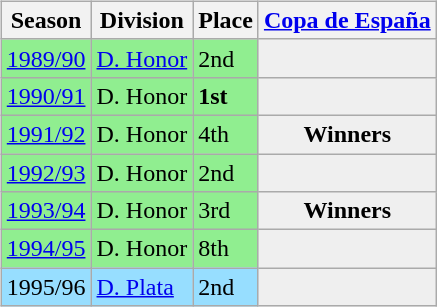<table>
<tr>
<td valign="top" width=0%><br><table class="wikitable">
<tr style="background:#f0f6fa;">
<th><strong>Season</strong></th>
<th><strong>Division</strong></th>
<th><strong>Place</strong></th>
<th><strong><a href='#'>Copa de España</a></strong></th>
</tr>
<tr>
<td style="background:#90EE90;"><a href='#'>1989/90</a></td>
<td style="background:#90EE90;"><a href='#'>D. Honor</a></td>
<td style="background:#90EE90;">2nd</td>
<th style="background:#efefef;"></th>
</tr>
<tr>
<td style="background:#90EE90;"><a href='#'>1990/91</a></td>
<td style="background:#90EE90;">D. Honor</td>
<td style="background:#90EE90;"><strong>1st</strong></td>
<th style="background:#efefef;"></th>
</tr>
<tr>
<td style="background:#90EE90;"><a href='#'>1991/92</a></td>
<td style="background:#90EE90;">D. Honor</td>
<td style="background:#90EE90;">4th</td>
<th style="background:#efefef;"><strong>Winners</strong></th>
</tr>
<tr>
<td style="background:#90EE90;"><a href='#'>1992/93</a></td>
<td style="background:#90EE90;">D. Honor</td>
<td style="background:#90EE90;">2nd</td>
<th style="background:#efefef;"></th>
</tr>
<tr>
<td style="background:#90EE90;"><a href='#'>1993/94</a></td>
<td style="background:#90EE90;">D. Honor</td>
<td style="background:#90EE90;">3rd</td>
<th style="background:#efefef;"><strong>Winners</strong></th>
</tr>
<tr>
<td style="background:#90EE90;"><a href='#'>1994/95</a></td>
<td style="background:#90EE90;">D. Honor</td>
<td style="background:#90EE90;">8th</td>
<th style="background:#efefef;"></th>
</tr>
<tr>
<td style="background:#97DEFF;">1995/96</td>
<td style="background:#97DEFF;"><a href='#'>D. Plata</a></td>
<td style="background:#97DEFF;">2nd</td>
<th style="background:#efefef;"></th>
</tr>
</table>
</td>
</tr>
</table>
